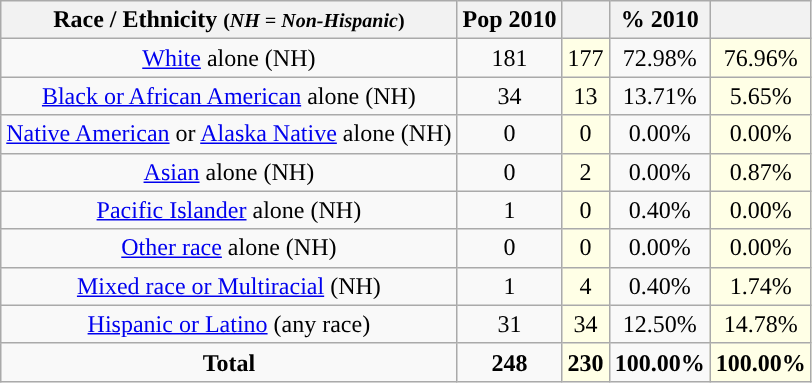<table class="wikitable" style="text-align:center;">
<tr>
<th>Race / Ethnicity <small>(<em>NH = Non-Hispanic</em>)</small></th>
<th>Pop 2010</th>
<th></th>
<th>% 2010</th>
<th></th>
</tr>
<tr>
<td><a href='#'>White</a> alone (NH)</td>
<td>181</td>
<td style='background: #ffffe6;'>177</td>
<td>72.98%</td>
<td style='background: #ffffe6;'>76.96%</td>
</tr>
<tr>
<td><a href='#'>Black or African American</a> alone (NH)</td>
<td>34</td>
<td style='background: #ffffe6;'>13</td>
<td>13.71%</td>
<td style='background: #ffffe6;'>5.65%</td>
</tr>
<tr>
<td><a href='#'>Native American</a> or <a href='#'>Alaska Native</a> alone (NH)</td>
<td>0</td>
<td style='background: #ffffe6;'>0</td>
<td>0.00%</td>
<td style='background: #ffffe6;'>0.00%</td>
</tr>
<tr>
<td><a href='#'>Asian</a> alone (NH)</td>
<td>0</td>
<td style='background: #ffffe6;'>2</td>
<td>0.00%</td>
<td style='background: #ffffe6;'>0.87%</td>
</tr>
<tr>
<td><a href='#'>Pacific Islander</a> alone (NH)</td>
<td>1</td>
<td style='background: #ffffe6;'>0</td>
<td>0.40%</td>
<td style='background: #ffffe6;'>0.00%</td>
</tr>
<tr>
<td><a href='#'>Other race</a> alone (NH)</td>
<td>0</td>
<td style='background: #ffffe6;'>0</td>
<td>0.00%</td>
<td style='background: #ffffe6;'>0.00%</td>
</tr>
<tr>
<td><a href='#'>Mixed race or Multiracial</a> (NH)</td>
<td>1</td>
<td style='background: #ffffe6;'>4</td>
<td>0.40%</td>
<td style='background: #ffffe6;'>1.74%</td>
</tr>
<tr>
<td><a href='#'>Hispanic or Latino</a> (any race)</td>
<td>31</td>
<td style='background: #ffffe6;'>34</td>
<td>12.50%</td>
<td style='background: #ffffe6;'>14.78%</td>
</tr>
<tr>
<td><strong>Total</strong></td>
<td><strong>248</strong></td>
<td style='background: #ffffe6;'><strong>230</strong></td>
<td><strong>100.00%</strong></td>
<td style='background: #ffffe6;'><strong>100.00%</strong></td>
</tr>
</table>
